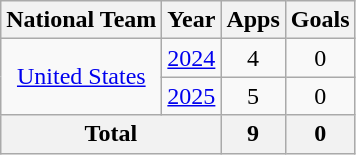<table class="wikitable" style="text-align:center">
<tr>
<th>National Team</th>
<th>Year</th>
<th>Apps</th>
<th>Goals</th>
</tr>
<tr>
<td rowspan=2><a href='#'>United States</a></td>
<td><a href='#'>2024</a></td>
<td>4</td>
<td>0</td>
</tr>
<tr>
<td><a href='#'>2025</a></td>
<td>5</td>
<td>0</td>
</tr>
<tr>
<th colspan=2>Total</th>
<th>9</th>
<th>0</th>
</tr>
</table>
